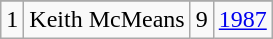<table class="wikitable">
<tr>
</tr>
<tr>
<td>1</td>
<td>Keith McMeans</td>
<td>9</td>
<td><a href='#'>1987</a></td>
</tr>
</table>
